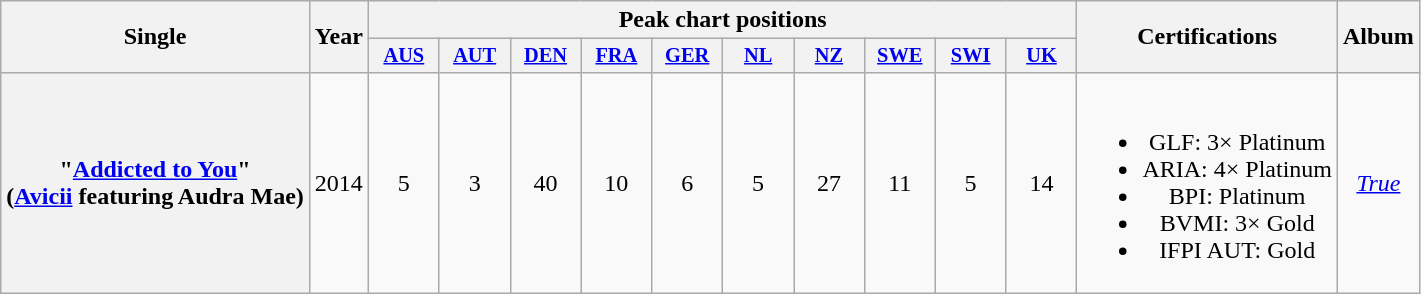<table class="wikitable plainrowheaders" style="text-align:center;">
<tr>
<th scope="col" rowspan="2">Single</th>
<th scope="col" rowspan="2">Year</th>
<th scope="col" colspan="10">Peak chart positions</th>
<th scope="col" rowspan="2">Certifications</th>
<th scope="col" rowspan="2">Album</th>
</tr>
<tr>
<th scope="col" style="width:3em;font-size:85%;"><a href='#'>AUS</a><br></th>
<th scope="col" style="width:3em;font-size:85%;"><a href='#'>AUT</a><br></th>
<th scope="col" style="width:3em;font-size:85%;"><a href='#'>DEN</a><br></th>
<th scope="col" style="width:3em;font-size:85%;"><a href='#'>FRA</a><br></th>
<th scope="col" style="width:3em;font-size:85%;"><a href='#'>GER</a><br></th>
<th scope="col" style="width:3em;font-size:85%;"><a href='#'>NL</a><br></th>
<th scope="col" style="width:3em;font-size:85%;"><a href='#'>NZ</a><br></th>
<th scope="col" style="width:3em;font-size:85%;"><a href='#'>SWE</a><br></th>
<th scope="col" style="width:3em;font-size:85%;"><a href='#'>SWI</a><br></th>
<th scope="col" style="width:3em;font-size:85%;"><a href='#'>UK</a><br></th>
</tr>
<tr>
<th scope="row">"<a href='#'>Addicted to You</a>"<br><span>(<a href='#'>Avicii</a> featuring Audra Mae)</span></th>
<td>2014</td>
<td>5</td>
<td>3</td>
<td>40</td>
<td>10</td>
<td>6</td>
<td>5</td>
<td>27</td>
<td>11</td>
<td>5</td>
<td>14</td>
<td><br><ul><li>GLF: 3× Platinum</li><li>ARIA: 4× Platinum</li><li>BPI: Platinum</li><li>BVMI: 3× Gold</li><li>IFPI AUT: Gold</li></ul></td>
<td><em><a href='#'>True</a></em></td>
</tr>
</table>
